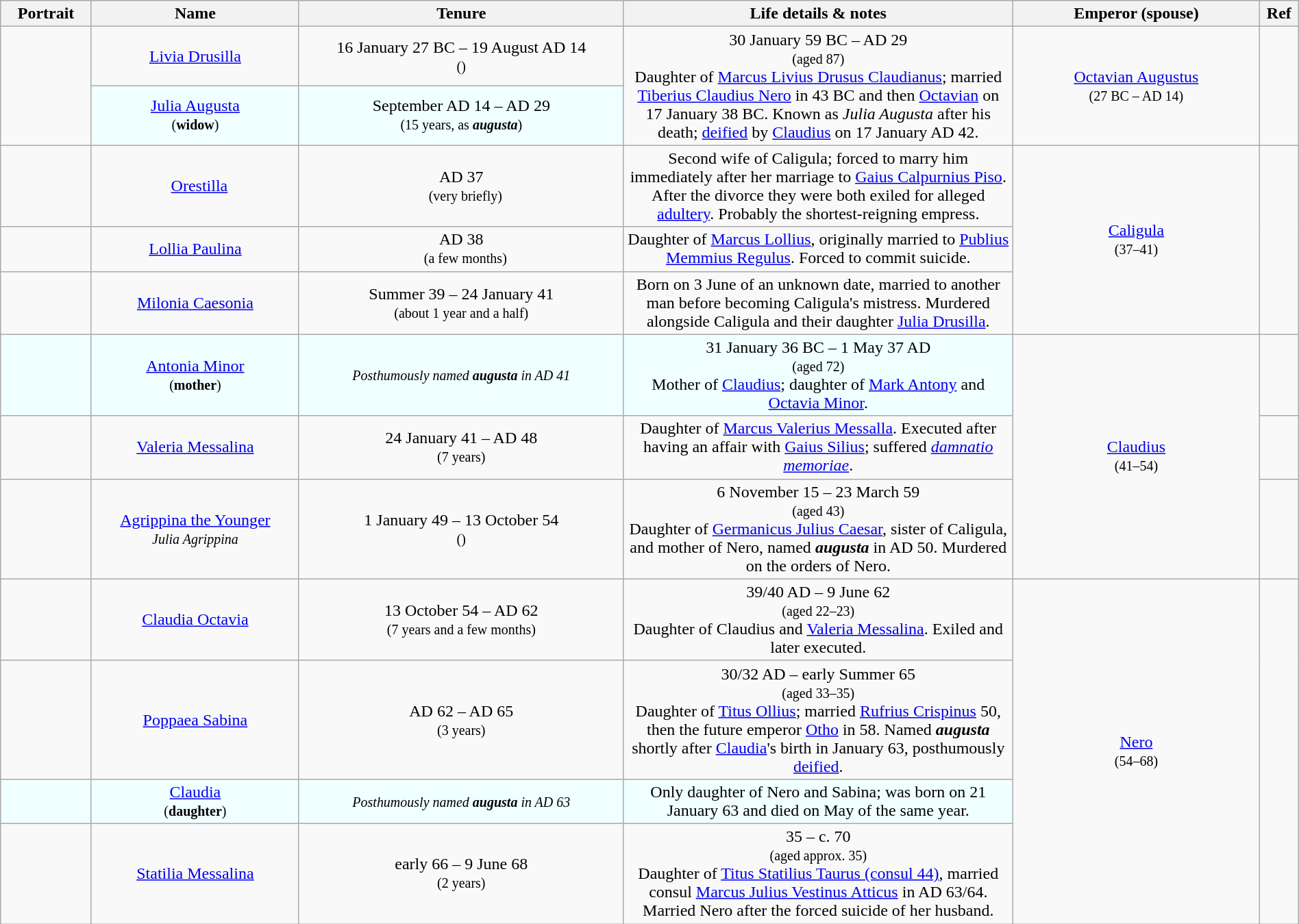<table class="wikitable" style="width:100%; text-align:center;">
<tr>
<th width="7%">Portrait</th>
<th width="16%">Name</th>
<th width="25%">Tenure</th>
<th width="30%">Life details & notes</th>
<th width="19%">Emperor (spouse)</th>
<th width="3%">Ref</th>
</tr>
<tr>
<td rowspan="2"></td>
<td><a href='#'>Livia Drusilla</a></td>
<td>16 January 27 BC – 19 August AD 14<br><small>()</small></td>
<td rowspan="2">30 January 59 BC – AD 29<br><small>(aged 87)</small><br>Daughter of <a href='#'>Marcus Livius Drusus Claudianus</a>; married <a href='#'>Tiberius Claudius Nero</a> in 43 BC and then <a href='#'>Octavian</a> on 17 January 38 BC. Known as <em>Julia Augusta</em> after his death; <a href='#'>deified</a> by <a href='#'>Claudius</a> on 17 January AD 42.</td>
<td rowspan="2"><a href='#'>Octavian Augustus</a><br><small>(27 BC – AD 14)</small></td>
<td rowspan="2"></td>
</tr>
<tr>
<td style="background:#F0FFFF;"><a href='#'>Julia Augusta</a><br><small>(<strong>widow</strong>)</small></td>
<td style="background:#F0FFFF;">September AD 14 – AD 29<br><small>(15 years, as <strong><em>augusta</em></strong>)</small></td>
</tr>
<tr>
<td></td>
<td>  <a href='#'>Orestilla</a></td>
<td> AD 37<br>  <small>(very briefly)</small></td>
<td>Second wife of Caligula; forced to marry him immediately after her marriage to <a href='#'>Gaius Calpurnius Piso</a>. After the divorce they were both exiled for alleged <a href='#'>adultery</a>. Probably the shortest-reigning empress.</td>
<td rowspan=3><a href='#'>Caligula</a><br><small>(37–41)</small></td>
<td rowspan="3"><br><br></td>
</tr>
<tr>
<td></td>
<td><a href='#'>Lollia Paulina</a></td>
<td> AD 38<br>  <small>(a few months)</small></td>
<td>Daughter of <a href='#'>Marcus Lollius</a>, originally married to <a href='#'>Publius Memmius Regulus</a>. Forced to commit suicide.</td>
</tr>
<tr>
<td></td>
<td><a href='#'>Milonia Caesonia</a></td>
<td>Summer 39 – 24 January 41<br><small>(about 1 year and a half)</small></td>
<td>Born on 3 June of an unknown date, married to another man before becoming Caligula's mistress. Murdered alongside Caligula and their daughter <a href='#'>Julia Drusilla</a>.</td>
</tr>
<tr>
<td style="background:#F0FFFF;"></td>
<td style="background:#F0FFFF;"><a href='#'>Antonia Minor</a><br><small>(<strong>mother</strong>)</small></td>
<td style="background:#F0FFFF;"><small><em>Posthumously named <strong>augusta</strong> in AD 41</em></small></td>
<td style="background:#F0FFFF;">31 January 36 BC – 1 May 37 AD<br><small>(aged 72)</small><br>Mother of <a href='#'>Claudius</a>; daughter of <a href='#'>Mark Antony</a> and <a href='#'>Octavia Minor</a>.</td>
<td rowspan="3"><a href='#'>Claudius</a><br><small>(41–54)</small></td>
<td></td>
</tr>
<tr>
<td></td>
<td><a href='#'>Valeria Messalina</a></td>
<td>24 January 41 – AD 48<br><small>(7 years)</small></td>
<td>Daughter of <a href='#'>Marcus Valerius Messalla</a>. Executed after having an affair with <a href='#'>Gaius Silius</a>; suffered <em><a href='#'>damnatio memoriae</a></em>.</td>
<td></td>
</tr>
<tr>
<td></td>
<td><a href='#'>Agrippina the Younger</a><br><small><em>Julia Agrippina</em></small></td>
<td>1 January 49 – 13 October 54<br><small>()</small></td>
<td>6 November 15 – 23 March 59<br><small>(aged 43)</small><br>Daughter of <a href='#'>Germanicus Julius Caesar</a>, sister of Caligula, and mother of Nero, named <strong><em>augusta</em></strong> in AD 50. Murdered on the orders of Nero.</td>
<td></td>
</tr>
<tr>
<td></td>
<td><a href='#'>Claudia Octavia</a></td>
<td>13 October 54 – AD 62<br><small>(7 years and a few months)</small></td>
<td>39/40 AD – 9 June 62<br><small>(aged 22–23)</small><br>Daughter of Claudius and <a href='#'>Valeria Messalina</a>. Exiled and later executed.</td>
<td rowspan="4"><a href='#'>Nero</a><br><small>(54–68)</small></td>
<td rowspan="4"></td>
</tr>
<tr>
<td></td>
<td><a href='#'>Poppaea Sabina</a></td>
<td>AD 62 – AD 65<br><small>(3 years)</small></td>
<td>30/32 AD – early Summer 65<br><small>(aged 33–35)</small><br>Daughter of <a href='#'>Titus Ollius</a>; married <a href='#'>Rufrius Crispinus</a>  50, then the future emperor <a href='#'>Otho</a> in 58. Named <strong><em>augusta</em></strong> shortly after <a href='#'>Claudia</a>'s birth in January 63, posthumously <a href='#'>deified</a>.</td>
</tr>
<tr>
<td style="background:#F0FFFF;"></td>
<td style="background:#F0FFFF;"><a href='#'>Claudia</a><br><small>(<strong>daughter</strong>)</small></td>
<td style="background:#F0FFFF;"><em><small>Posthumously named <strong>augusta</strong> in AD 63</small></em></td>
<td style="background:#F0FFFF;">Only daughter of Nero and Sabina; was born on 21 January 63 and died on May of the same year.</td>
</tr>
<tr>
<td></td>
<td><a href='#'>Statilia Messalina</a></td>
<td>early 66 – 9 June 68<br><small>(2 years)</small></td>
<td> 35 – c. 70<br><small>(aged approx. 35)</small><br>Daughter of <a href='#'>Titus Statilius Taurus (consul 44)</a>, married consul <a href='#'>Marcus Julius Vestinus Atticus</a> in AD 63/64. Married Nero after the forced suicide of her husband.</td>
</tr>
</table>
